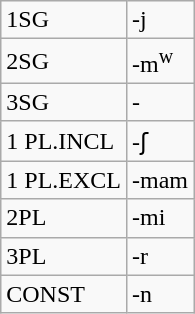<table class="wikitable">
<tr>
<td>1SG</td>
<td>-j</td>
</tr>
<tr>
<td>2SG</td>
<td>-m<sup>w</sup></td>
</tr>
<tr>
<td>3SG</td>
<td>-</td>
</tr>
<tr>
<td>1 PL.INCL</td>
<td>-ʃ</td>
</tr>
<tr>
<td>1 PL.EXCL</td>
<td>-mam</td>
</tr>
<tr>
<td>2PL</td>
<td>-mi</td>
</tr>
<tr>
<td>3PL</td>
<td>-r</td>
</tr>
<tr>
<td>CONST</td>
<td>-n</td>
</tr>
</table>
